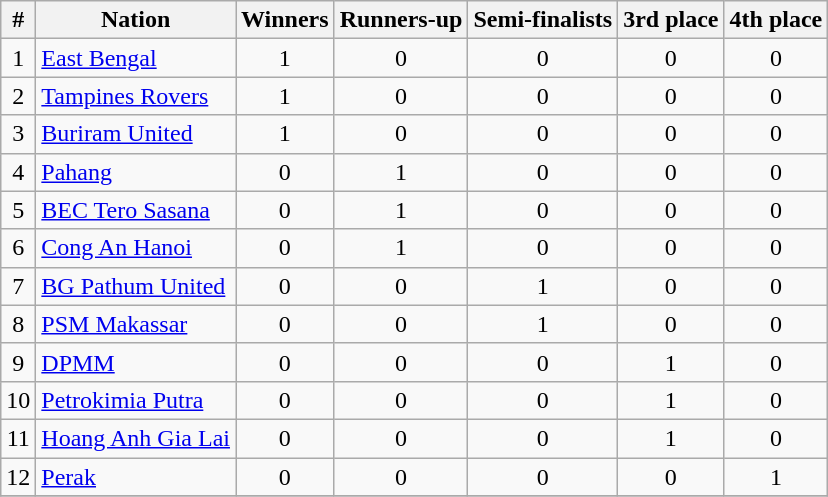<table class="wikitable sortable" style="text-align:center">
<tr>
<th>#</th>
<th>Nation</th>
<th>Winners</th>
<th>Runners-up</th>
<th>Semi-finalists</th>
<th>3rd place</th>
<th>4th place<br></th>
</tr>
<tr>
<td>1</td>
<td align=left> <a href='#'>East Bengal</a></td>
<td>1</td>
<td>0</td>
<td>0</td>
<td>0</td>
<td>0</td>
</tr>
<tr>
<td>2</td>
<td align=left> <a href='#'>Tampines Rovers</a></td>
<td>1</td>
<td>0</td>
<td>0</td>
<td>0</td>
<td>0</td>
</tr>
<tr>
<td>3</td>
<td align="left"> <a href='#'>Buriram United</a></td>
<td>1</td>
<td>0</td>
<td>0</td>
<td>0</td>
<td>0</td>
</tr>
<tr>
<td>4</td>
<td align="left"> <a href='#'>Pahang</a></td>
<td>0</td>
<td>1</td>
<td>0</td>
<td>0</td>
<td>0</td>
</tr>
<tr>
<td>5</td>
<td align="left"> <a href='#'>BEC Tero Sasana</a></td>
<td>0</td>
<td>1</td>
<td>0</td>
<td>0</td>
<td>0</td>
</tr>
<tr>
<td>6</td>
<td align="left"> <a href='#'>Cong An Hanoi</a></td>
<td>0</td>
<td>1</td>
<td>0</td>
<td>0</td>
<td>0</td>
</tr>
<tr>
<td>7</td>
<td align="left"> <a href='#'>BG Pathum United</a></td>
<td>0</td>
<td>0</td>
<td>1</td>
<td>0</td>
<td>0</td>
</tr>
<tr>
<td>8</td>
<td align="left"> <a href='#'>PSM Makassar</a></td>
<td>0</td>
<td>0</td>
<td>1</td>
<td>0</td>
<td>0</td>
</tr>
<tr>
<td>9</td>
<td align="left"> <a href='#'>DPMM</a></td>
<td>0</td>
<td>0</td>
<td>0</td>
<td>1</td>
<td>0</td>
</tr>
<tr>
<td>10</td>
<td align="left"> <a href='#'>Petrokimia Putra</a></td>
<td>0</td>
<td>0</td>
<td>0</td>
<td>1</td>
<td>0</td>
</tr>
<tr>
<td>11</td>
<td align="left"> <a href='#'>Hoang Anh Gia Lai</a></td>
<td>0</td>
<td>0</td>
<td>0</td>
<td>1</td>
<td>0</td>
</tr>
<tr>
<td>12</td>
<td align="left"> <a href='#'>Perak</a></td>
<td>0</td>
<td>0</td>
<td>0</td>
<td>0</td>
<td>1</td>
</tr>
<tr>
</tr>
</table>
